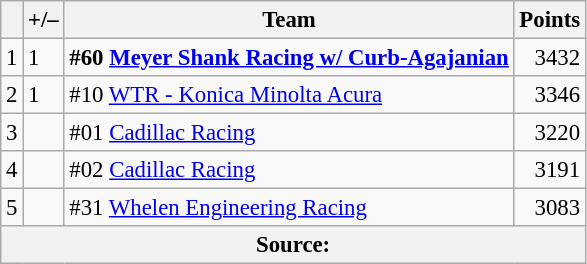<table class="wikitable" style="font-size: 95%;">
<tr>
<th scope="col"></th>
<th scope="col">+/–</th>
<th scope="col">Team</th>
<th scope="col">Points</th>
</tr>
<tr>
<td align=center>1</td>
<td align="left"> 1</td>
<td><strong> #60 <a href='#'>Meyer Shank Racing w/ Curb-Agajanian</a></strong></td>
<td align=right>3432</td>
</tr>
<tr>
<td align=center>2</td>
<td align="left"> 1</td>
<td> #10 <a href='#'>WTR - Konica Minolta Acura</a></td>
<td align=right>3346</td>
</tr>
<tr>
<td align=center>3</td>
<td align="left"></td>
<td> #01 <a href='#'>Cadillac Racing</a></td>
<td align=right>3220</td>
</tr>
<tr>
<td align=center>4</td>
<td align="left"></td>
<td> #02 <a href='#'>Cadillac Racing</a></td>
<td align=right>3191</td>
</tr>
<tr>
<td align=center>5</td>
<td align="left"></td>
<td> #31 <a href='#'>Whelen Engineering Racing</a></td>
<td align=right>3083</td>
</tr>
<tr>
<th colspan=5>Source:</th>
</tr>
</table>
